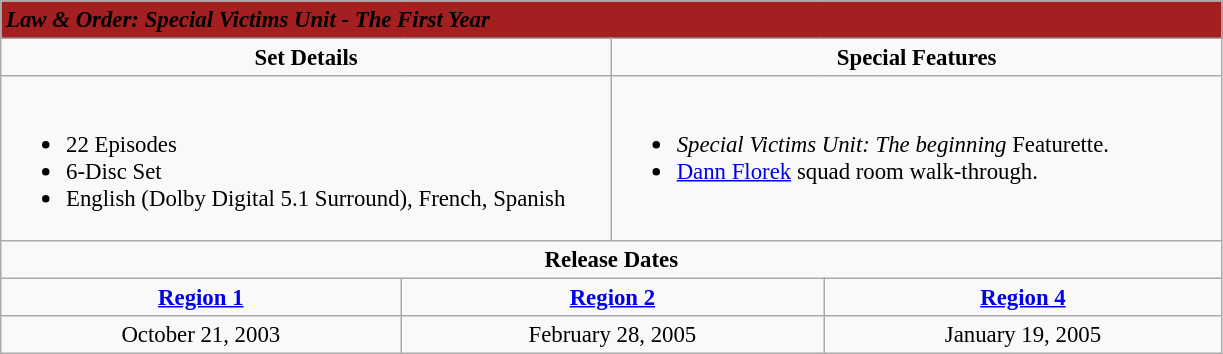<table class="wikitable" style="font-size: 95%;">
<tr style="background:#A41F1F;">
<td colspan="6"><span> <strong><em>Law & Order: Special Victims Unit - The First Year</em></strong></span></td>
</tr>
<tr style="vertical-align:top; text-align:center;">
<td style="width:400px;" colspan="3"><strong>Set Details</strong></td>
<td style="width:400px; " colspan="3"><strong>Special Features</strong></td>
</tr>
<tr valign="top">
<td colspan="3"  style="text-align:left; width:400px;"><br><ul><li>22 Episodes</li><li>6-Disc Set</li><li>English (Dolby Digital 5.1 Surround), French, Spanish</li></ul></td>
<td colspan="3"  style="text-align:left; width:400px;"><br><ul><li><em>Special Victims Unit: The beginning</em> Featurette.</li><li><a href='#'>Dann Florek</a> squad room walk-through.</li></ul></td>
</tr>
<tr>
<td colspan="6" style="text-align:center;"><strong>Release Dates</strong></td>
</tr>
<tr>
<td colspan="2" style="text-align:center;"><strong><a href='#'>Region 1</a></strong></td>
<td colspan="2" style="text-align:center;"><strong><a href='#'>Region 2</a></strong></td>
<td colspan="2" style="text-align:center;"><strong><a href='#'>Region 4</a></strong></td>
</tr>
<tr style="text-align:center;">
<td colspan="2">October 21, 2003</td>
<td colspan="2">February 28, 2005</td>
<td colspan="2">January 19, 2005</td>
</tr>
</table>
